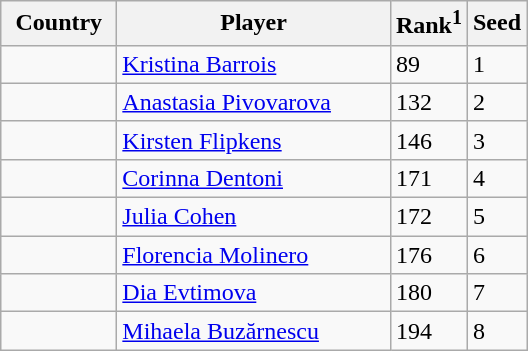<table class="sortable wikitable">
<tr>
<th width="70">Country</th>
<th width="175">Player</th>
<th>Rank<sup>1</sup></th>
<th>Seed</th>
</tr>
<tr>
<td></td>
<td><a href='#'>Kristina Barrois</a></td>
<td>89</td>
<td>1</td>
</tr>
<tr>
<td></td>
<td><a href='#'>Anastasia Pivovarova</a></td>
<td>132</td>
<td>2</td>
</tr>
<tr>
<td></td>
<td><a href='#'>Kirsten Flipkens</a></td>
<td>146</td>
<td>3</td>
</tr>
<tr>
<td></td>
<td><a href='#'>Corinna Dentoni</a></td>
<td>171</td>
<td>4</td>
</tr>
<tr>
<td></td>
<td><a href='#'>Julia Cohen</a></td>
<td>172</td>
<td>5</td>
</tr>
<tr>
<td></td>
<td><a href='#'>Florencia Molinero</a></td>
<td>176</td>
<td>6</td>
</tr>
<tr>
<td></td>
<td><a href='#'>Dia Evtimova</a></td>
<td>180</td>
<td>7</td>
</tr>
<tr>
<td></td>
<td><a href='#'>Mihaela Buzărnescu</a></td>
<td>194</td>
<td>8</td>
</tr>
</table>
